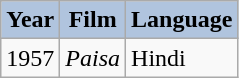<table class="wikitable sortable plainrowheaders">
<tr>
<th style="background:#B0C4DE;">Year</th>
<th style="background:#B0C4DE;">Film</th>
<th style="background:#B0C4DE;">Language</th>
</tr>
<tr>
<td>1957</td>
<td><em>Paisa</em></td>
<td>Hindi</td>
</tr>
</table>
